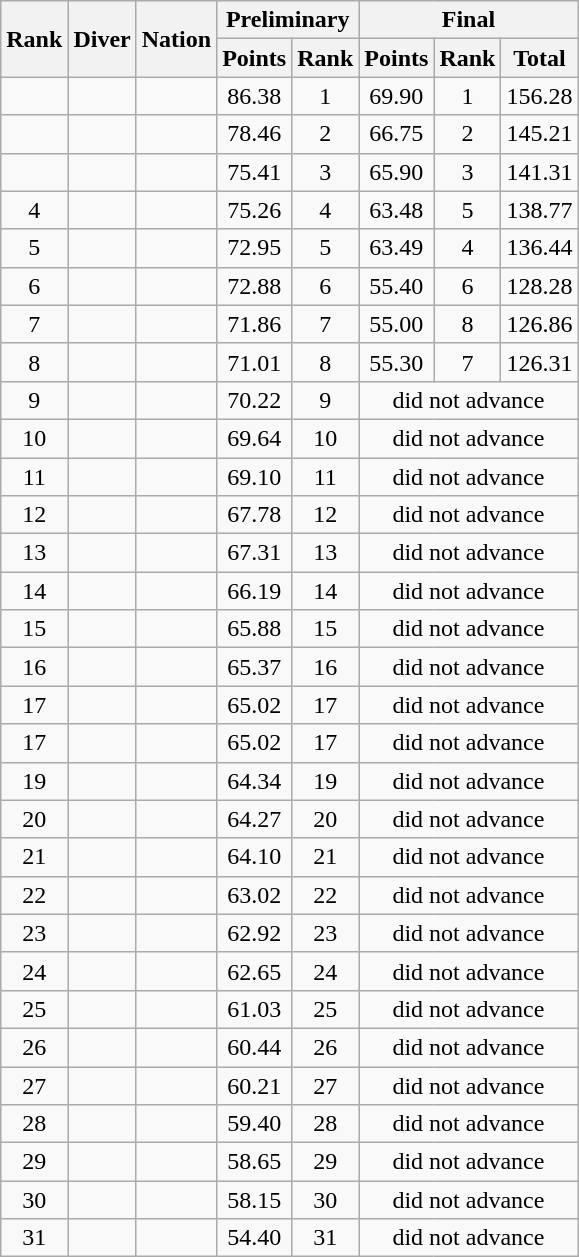<table class="wikitable sortable" style="text-align:center;">
<tr>
<th rowspan=2>Rank</th>
<th rowspan=2>Diver</th>
<th rowspan=2>Nation</th>
<th colspan=2>Preliminary</th>
<th colspan=3>Final</th>
</tr>
<tr>
<th>Points</th>
<th>Rank</th>
<th>Points</th>
<th>Rank</th>
<th>Total</th>
</tr>
<tr>
<td></td>
<td align=left></td>
<td align=left></td>
<td>86.38</td>
<td>1</td>
<td>69.90</td>
<td>1</td>
<td>156.28</td>
</tr>
<tr>
<td></td>
<td align=left></td>
<td align=left></td>
<td>78.46</td>
<td>2</td>
<td>66.75</td>
<td>2</td>
<td>145.21</td>
</tr>
<tr>
<td></td>
<td align=left></td>
<td align=left></td>
<td>75.41</td>
<td>3</td>
<td>65.90</td>
<td>3</td>
<td>141.31</td>
</tr>
<tr>
<td>4</td>
<td align=left></td>
<td align=left></td>
<td>75.26</td>
<td>4</td>
<td>63.48</td>
<td>5</td>
<td>138.77</td>
</tr>
<tr>
<td>5</td>
<td align=left></td>
<td align=left></td>
<td>72.95</td>
<td>5</td>
<td>63.49</td>
<td>4</td>
<td>136.44</td>
</tr>
<tr>
<td>6</td>
<td align=left></td>
<td align=left></td>
<td>72.88</td>
<td>6</td>
<td>55.40</td>
<td>6</td>
<td>128.28</td>
</tr>
<tr>
<td>7</td>
<td align=left></td>
<td align=left></td>
<td>71.86</td>
<td>7</td>
<td>55.00</td>
<td>8</td>
<td>126.86</td>
</tr>
<tr>
<td>8</td>
<td align=left></td>
<td align=left></td>
<td>71.01</td>
<td>8</td>
<td>55.30</td>
<td>7</td>
<td>126.31</td>
</tr>
<tr>
<td>9</td>
<td align=left></td>
<td align=left></td>
<td>70.22</td>
<td>9</td>
<td colspan=3>did not advance</td>
</tr>
<tr>
<td>10</td>
<td align=left></td>
<td align=left></td>
<td>69.64</td>
<td>10</td>
<td colspan=3>did not advance</td>
</tr>
<tr>
<td>11</td>
<td align=left></td>
<td align=left></td>
<td>69.10</td>
<td>11</td>
<td colspan=3>did not advance</td>
</tr>
<tr>
<td>12</td>
<td align=left></td>
<td align=left></td>
<td>67.78</td>
<td>12</td>
<td colspan=3>did not advance</td>
</tr>
<tr>
<td>13</td>
<td align=left></td>
<td align=left></td>
<td>67.31</td>
<td>13</td>
<td colspan=3>did not advance</td>
</tr>
<tr>
<td>14</td>
<td align=left></td>
<td align=left></td>
<td>66.19</td>
<td>14</td>
<td colspan=3>did not advance</td>
</tr>
<tr>
<td>15</td>
<td align=left></td>
<td align=left></td>
<td>65.88</td>
<td>15</td>
<td colspan=3>did not advance</td>
</tr>
<tr>
<td>16</td>
<td align=left></td>
<td align=left></td>
<td>65.37</td>
<td>16</td>
<td colspan=3>did not advance</td>
</tr>
<tr>
<td>17</td>
<td align=left></td>
<td align=left></td>
<td>65.02</td>
<td>17</td>
<td colspan=3>did not advance</td>
</tr>
<tr>
<td>17</td>
<td align=left></td>
<td align=left></td>
<td>65.02</td>
<td>17</td>
<td colspan=3>did not advance</td>
</tr>
<tr>
<td>19</td>
<td align=left></td>
<td align=left></td>
<td>64.34</td>
<td>19</td>
<td colspan=3>did not advance</td>
</tr>
<tr>
<td>20</td>
<td align=left></td>
<td align=left></td>
<td>64.27</td>
<td>20</td>
<td colspan=3>did not advance</td>
</tr>
<tr>
<td>21</td>
<td align=left></td>
<td align=left></td>
<td>64.10</td>
<td>21</td>
<td colspan=3>did not advance</td>
</tr>
<tr>
<td>22</td>
<td align=left></td>
<td align=left></td>
<td>63.02</td>
<td>22</td>
<td colspan=3>did not advance</td>
</tr>
<tr>
<td>23</td>
<td align=left></td>
<td align=left></td>
<td>62.92</td>
<td>23</td>
<td colspan=3>did not advance</td>
</tr>
<tr>
<td>24</td>
<td align=left></td>
<td align=left></td>
<td>62.65</td>
<td>24</td>
<td colspan=3>did not advance</td>
</tr>
<tr>
<td>25</td>
<td align=left></td>
<td align=left></td>
<td>61.03</td>
<td>25</td>
<td colspan=3>did not advance</td>
</tr>
<tr>
<td>26</td>
<td align=left></td>
<td align=left></td>
<td>60.44</td>
<td>26</td>
<td colspan=3>did not advance</td>
</tr>
<tr>
<td>27</td>
<td align=left></td>
<td align=left></td>
<td>60.21</td>
<td>27</td>
<td colspan=3>did not advance</td>
</tr>
<tr>
<td>28</td>
<td align=left></td>
<td align=left></td>
<td>59.40</td>
<td>28</td>
<td colspan=3>did not advance</td>
</tr>
<tr>
<td>29</td>
<td align=left></td>
<td align=left></td>
<td>58.65</td>
<td>29</td>
<td colspan=3>did not advance</td>
</tr>
<tr>
<td>30</td>
<td align=left></td>
<td align=left></td>
<td>58.15</td>
<td>30</td>
<td colspan=3>did not advance</td>
</tr>
<tr>
<td>31</td>
<td align=left></td>
<td align=left></td>
<td>54.40</td>
<td>31</td>
<td colspan=3>did not advance</td>
</tr>
</table>
